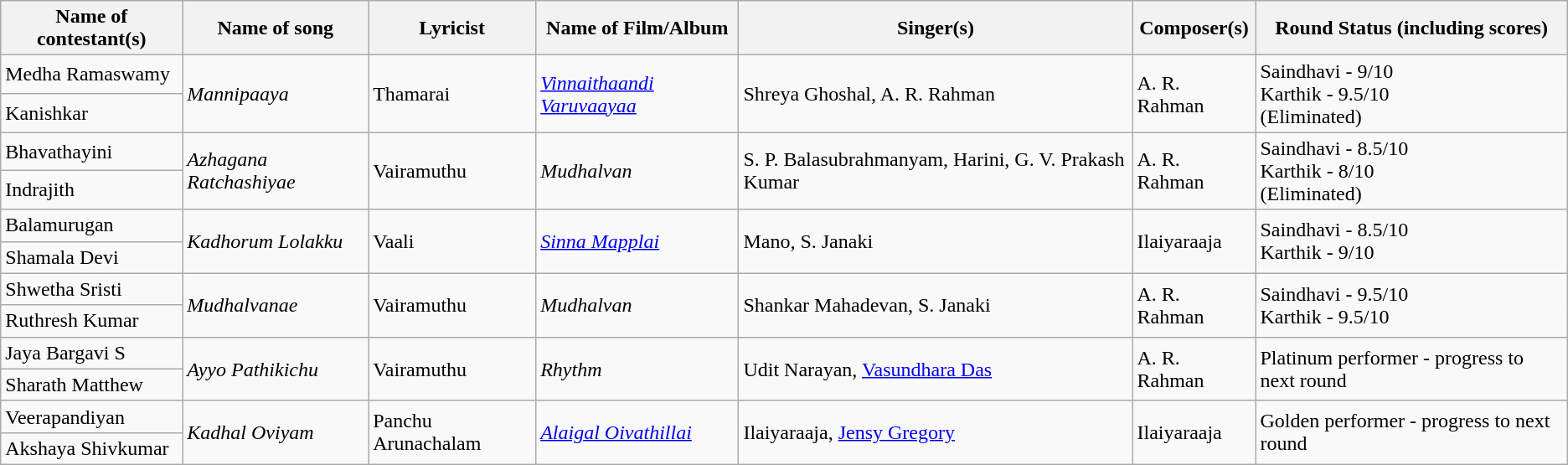<table class="wikitable">
<tr>
<th>Name of contestant(s)</th>
<th>Name of song</th>
<th>Lyricist</th>
<th>Name of Film/Album</th>
<th>Singer(s)</th>
<th>Composer(s)</th>
<th>Round Status (including scores)</th>
</tr>
<tr>
<td>Medha Ramaswamy</td>
<td rowspan="2"><em>Mannipaaya</em></td>
<td rowspan="2">Thamarai</td>
<td rowspan="2"><a href='#'><em>Vinnaithaandi Varuvaayaa</em></a></td>
<td rowspan="2">Shreya Ghoshal, A. R. Rahman</td>
<td rowspan="2">A. R. Rahman</td>
<td rowspan="2">Saindhavi - 9/10<br>Karthik - 9.5/10<br>(Eliminated)</td>
</tr>
<tr>
<td>Kanishkar</td>
</tr>
<tr>
<td>Bhavathayini</td>
<td rowspan="2"><em>Azhagana Ratchashiyae</em></td>
<td rowspan="2">Vairamuthu</td>
<td rowspan="2"><em>Mudhalvan</em></td>
<td rowspan="2">S. P. Balasubrahmanyam, Harini, G. V. Prakash Kumar</td>
<td rowspan="2">A. R. Rahman</td>
<td rowspan="2">Saindhavi - 8.5/10<br>Karthik - 8/10<br>(Eliminated)</td>
</tr>
<tr>
<td>Indrajith</td>
</tr>
<tr>
<td>Balamurugan</td>
<td rowspan="2"><em>Kadhorum Lolakku</em></td>
<td rowspan="2">Vaali</td>
<td rowspan="2"><a href='#'><em>Sinna Mapplai</em></a></td>
<td rowspan="2">Mano, S. Janaki</td>
<td rowspan="2">Ilaiyaraaja</td>
<td rowspan="2">Saindhavi - 8.5/10<br>Karthik - 9/10</td>
</tr>
<tr>
<td>Shamala Devi</td>
</tr>
<tr>
<td>Shwetha Sristi</td>
<td rowspan="2"><em>Mudhalvanae</em></td>
<td rowspan="2">Vairamuthu</td>
<td rowspan="2"><em>Mudhalvan</em></td>
<td rowspan="2">Shankar Mahadevan, S. Janaki</td>
<td rowspan="2">A. R. Rahman</td>
<td rowspan="2">Saindhavi - 9.5/10<br>Karthik - 9.5/10</td>
</tr>
<tr>
<td>Ruthresh Kumar</td>
</tr>
<tr>
<td>Jaya Bargavi S</td>
<td rowspan="2"><em>Ayyo Pathikichu</em></td>
<td rowspan="2">Vairamuthu</td>
<td rowspan="2"><em>Rhythm</em></td>
<td rowspan="2">Udit Narayan, <a href='#'>Vasundhara Das</a></td>
<td rowspan="2">A. R. Rahman</td>
<td rowspan="2">Platinum performer - progress to next round</td>
</tr>
<tr>
<td>Sharath Matthew</td>
</tr>
<tr>
<td>Veerapandiyan</td>
<td rowspan="2"><em>Kadhal Oviyam</em></td>
<td rowspan="2">Panchu Arunachalam</td>
<td rowspan="2"><a href='#'><em>Alaigal Oivathillai</em></a></td>
<td rowspan="2">Ilaiyaraaja, <a href='#'>Jensy Gregory</a></td>
<td rowspan="2">Ilaiyaraaja</td>
<td rowspan="2">Golden performer - progress to next round</td>
</tr>
<tr>
<td>Akshaya Shivkumar</td>
</tr>
</table>
